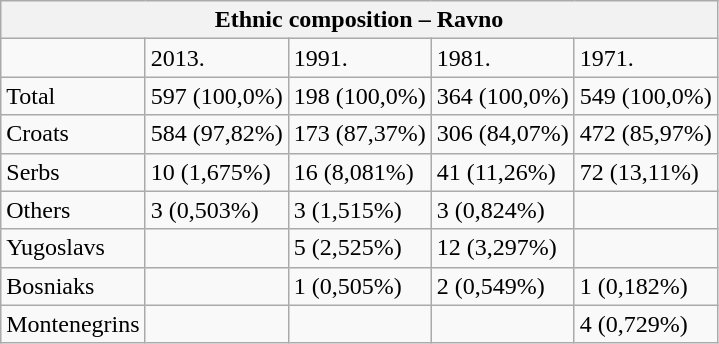<table class="wikitable">
<tr>
<th colspan="8">Ethnic composition – Ravno</th>
</tr>
<tr>
<td></td>
<td>2013.</td>
<td>1991.</td>
<td>1981.</td>
<td>1971.</td>
</tr>
<tr>
<td>Total</td>
<td>597 (100,0%)</td>
<td>198 (100,0%)</td>
<td>364 (100,0%)</td>
<td>549 (100,0%)</td>
</tr>
<tr>
<td>Croats</td>
<td>584 (97,82%)</td>
<td>173 (87,37%)</td>
<td>306 (84,07%)</td>
<td>472 (85,97%)</td>
</tr>
<tr>
<td>Serbs</td>
<td>10 (1,675%)</td>
<td>16 (8,081%)</td>
<td>41 (11,26%)</td>
<td>72 (13,11%)</td>
</tr>
<tr>
<td>Others</td>
<td>3 (0,503%)</td>
<td>3 (1,515%)</td>
<td>3 (0,824%)</td>
<td></td>
</tr>
<tr>
<td>Yugoslavs</td>
<td></td>
<td>5 (2,525%)</td>
<td>12 (3,297%)</td>
<td></td>
</tr>
<tr>
<td>Bosniaks</td>
<td></td>
<td>1 (0,505%)</td>
<td>2 (0,549%)</td>
<td>1 (0,182%)</td>
</tr>
<tr>
<td>Montenegrins</td>
<td></td>
<td></td>
<td></td>
<td>4 (0,729%)</td>
</tr>
</table>
